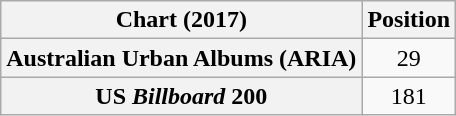<table class="wikitable sortable plainrowheaders" style="text-align:center">
<tr>
<th scope="col">Chart (2017)</th>
<th scope="col">Position</th>
</tr>
<tr>
<th scope="row">Australian Urban Albums (ARIA)</th>
<td>29</td>
</tr>
<tr>
<th scope="row">US <em>Billboard</em> 200</th>
<td>181</td>
</tr>
</table>
